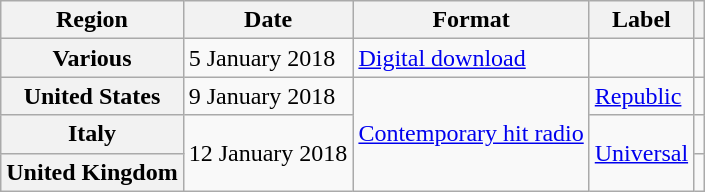<table class="wikitable plainrowheaders">
<tr>
<th scope="col">Region</th>
<th scope="col">Date</th>
<th scope="col">Format</th>
<th scope="col">Label</th>
<th scope="col"></th>
</tr>
<tr>
<th scope="row">Various</th>
<td>5 January 2018</td>
<td><a href='#'>Digital download</a></td>
<td></td>
<td></td>
</tr>
<tr>
<th scope="row">United States</th>
<td>9 January 2018</td>
<td rowspan="3"><a href='#'>Contemporary hit radio</a></td>
<td><a href='#'>Republic</a></td>
<td></td>
</tr>
<tr>
<th scope="row">Italy</th>
<td rowspan="2">12 January 2018</td>
<td rowspan="2"><a href='#'>Universal</a></td>
<td></td>
</tr>
<tr>
<th scope="row">United Kingdom</th>
<td></td>
</tr>
</table>
